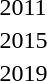<table>
<tr>
<td>2011<br></td>
<td></td>
<td></td>
<td></td>
</tr>
<tr>
<td>2015<br></td>
<td></td>
<td></td>
<td></td>
</tr>
<tr>
<td>2019<br></td>
<td></td>
<td></td>
<td></td>
</tr>
</table>
